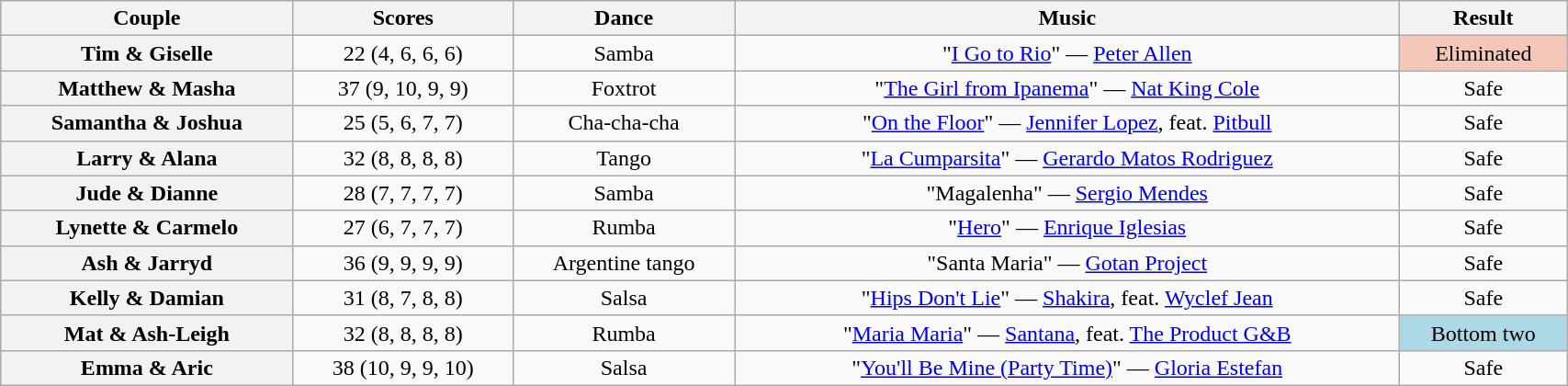<table class="wikitable sortable" style="text-align:center; width: 90%">
<tr>
<th scope="col">Couple</th>
<th scope="col">Scores</th>
<th scope="col" class="unsortable">Dance</th>
<th scope="col" class="unsortable">Music</th>
<th scope="col" class="unsortable">Result</th>
</tr>
<tr>
<th scope="row">Tim & Giselle</th>
<td>22 (4, 6, 6, 6)</td>
<td>Samba</td>
<td>"<a href='#'>I Go to Rio</a>" — <a href='#'>Peter Allen</a></td>
<td bgcolor="f4c7b8">Eliminated</td>
</tr>
<tr>
<th scope="row">Matthew & Masha</th>
<td>37 (9, 10, 9, 9)</td>
<td>Foxtrot</td>
<td>"<a href='#'>The Girl from Ipanema</a>" — <a href='#'>Nat King Cole</a></td>
<td>Safe</td>
</tr>
<tr>
<th scope="row">Samantha & Joshua</th>
<td>25 (5, 6, 7, 7)</td>
<td>Cha-cha-cha</td>
<td>"<a href='#'>On the Floor</a>" — <a href='#'>Jennifer Lopez</a>, feat. <a href='#'>Pitbull</a></td>
<td>Safe</td>
</tr>
<tr>
<th scope="row">Larry & Alana</th>
<td>32 (8, 8, 8, 8)</td>
<td>Tango</td>
<td>"<a href='#'>La Cumparsita</a>" — <a href='#'>Gerardo Matos Rodriguez</a></td>
<td>Safe</td>
</tr>
<tr>
<th scope="row">Jude & Dianne</th>
<td>28 (7, 7, 7, 7)</td>
<td>Samba</td>
<td>"Magalenha" — <a href='#'>Sergio Mendes</a></td>
<td>Safe</td>
</tr>
<tr>
<th scope="row">Lynette & Carmelo</th>
<td>27 (6, 7, 7, 7)</td>
<td>Rumba</td>
<td>"<a href='#'>Hero</a>" — <a href='#'>Enrique Iglesias</a></td>
<td>Safe</td>
</tr>
<tr>
<th scope="row">Ash & Jarryd</th>
<td>36 (9, 9, 9, 9)</td>
<td>Argentine tango</td>
<td>"Santa Maria" — <a href='#'>Gotan Project</a></td>
<td>Safe</td>
</tr>
<tr>
<th scope="row">Kelly & Damian</th>
<td>31 (8, 7, 8, 8)</td>
<td>Salsa</td>
<td>"<a href='#'>Hips Don't Lie</a>" — <a href='#'>Shakira</a>, feat. <a href='#'>Wyclef Jean</a></td>
<td>Safe</td>
</tr>
<tr>
<th scope="row">Mat & Ash-Leigh</th>
<td>32 (8, 8, 8, 8)</td>
<td>Rumba</td>
<td>"<a href='#'>Maria Maria</a>" — <a href='#'>Santana</a>, feat. <a href='#'>The Product G&B</a></td>
<td bgcolor="lightblue">Bottom two</td>
</tr>
<tr>
<th scope="row">Emma & Aric</th>
<td>38 (10, 9, 9, 10)</td>
<td>Salsa</td>
<td>"<a href='#'>You'll Be Mine (Party Time)</a>" — <a href='#'>Gloria Estefan</a></td>
<td>Safe</td>
</tr>
</table>
